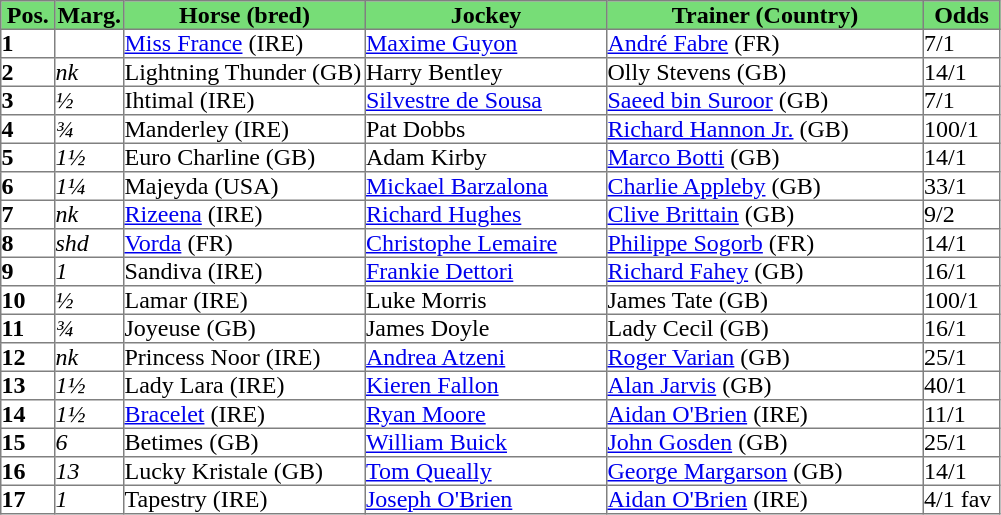<table class = "sortable" | border="1" cellpadding="0" style="border-collapse: collapse;">
<tr style="background:#7d7; text-align:center;">
<th style="width:35px;"><strong>Pos.</strong></th>
<th style="width:45px;"><strong>Marg.</strong></th>
<th style="width:160px;"><strong>Horse (bred)</strong></th>
<th style="width:160px;"><strong>Jockey</strong></th>
<th style="width:210px;"><strong>Trainer (Country)</strong></th>
<th style="width:50px;"><strong>Odds</strong></th>
</tr>
<tr>
<td><strong>1</strong></td>
<td></td>
<td><a href='#'>Miss France</a> (IRE)</td>
<td><a href='#'>Maxime Guyon</a></td>
<td><a href='#'>André Fabre</a> (FR)</td>
<td>7/1</td>
</tr>
<tr>
<td><strong>2</strong></td>
<td><em>nk</em></td>
<td>Lightning Thunder (GB)</td>
<td>Harry Bentley</td>
<td>Olly Stevens (GB)</td>
<td>14/1</td>
</tr>
<tr>
<td><strong>3</strong></td>
<td><em>½</em></td>
<td>Ihtimal (IRE)</td>
<td><a href='#'>Silvestre de Sousa</a></td>
<td><a href='#'>Saeed bin Suroor</a> (GB)</td>
<td>7/1</td>
</tr>
<tr>
<td><strong>4</strong></td>
<td><em>¾</em></td>
<td>Manderley (IRE)</td>
<td>Pat Dobbs</td>
<td><a href='#'>Richard Hannon Jr.</a> (GB)</td>
<td>100/1</td>
</tr>
<tr>
<td><strong>5</strong></td>
<td><em>1½</em></td>
<td>Euro Charline (GB)</td>
<td>Adam Kirby</td>
<td><a href='#'>Marco Botti</a> (GB)</td>
<td>14/1</td>
</tr>
<tr>
<td><strong>6</strong></td>
<td><em>1¼</em></td>
<td>Majeyda (USA)</td>
<td><a href='#'>Mickael Barzalona</a></td>
<td><a href='#'>Charlie Appleby</a> (GB)</td>
<td>33/1</td>
</tr>
<tr>
<td><strong>7</strong></td>
<td><em>nk</em></td>
<td><a href='#'>Rizeena</a> (IRE)</td>
<td><a href='#'>Richard Hughes</a></td>
<td><a href='#'>Clive Brittain</a> (GB)</td>
<td>9/2</td>
</tr>
<tr>
<td><strong>8</strong></td>
<td><em>shd</em></td>
<td><a href='#'>Vorda</a> (FR)</td>
<td><a href='#'>Christophe Lemaire</a></td>
<td><a href='#'>Philippe Sogorb</a> (FR)</td>
<td>14/1</td>
</tr>
<tr>
<td><strong>9</strong></td>
<td><em>1</em></td>
<td>Sandiva (IRE)</td>
<td><a href='#'>Frankie Dettori</a></td>
<td><a href='#'>Richard Fahey</a> (GB)</td>
<td>16/1</td>
</tr>
<tr>
<td><strong>10</strong></td>
<td><em>½</em></td>
<td>Lamar (IRE)</td>
<td>Luke Morris</td>
<td>James Tate (GB)</td>
<td>100/1</td>
</tr>
<tr>
<td><strong>11</strong></td>
<td><em>¾</em></td>
<td>Joyeuse (GB)</td>
<td>James Doyle</td>
<td>Lady Cecil (GB)</td>
<td>16/1</td>
</tr>
<tr>
<td><strong>12</strong></td>
<td><em>nk</em></td>
<td>Princess Noor (IRE)</td>
<td><a href='#'>Andrea Atzeni</a></td>
<td><a href='#'>Roger Varian</a> (GB)</td>
<td>25/1</td>
</tr>
<tr>
<td><strong>13</strong></td>
<td><em>1½</em></td>
<td>Lady Lara (IRE)</td>
<td><a href='#'>Kieren Fallon</a></td>
<td><a href='#'>Alan Jarvis</a> (GB)</td>
<td>40/1</td>
</tr>
<tr>
<td><strong>14</strong></td>
<td><em>1½</em></td>
<td><a href='#'>Bracelet</a> (IRE)</td>
<td><a href='#'>Ryan Moore</a></td>
<td><a href='#'>Aidan O'Brien</a> (IRE)</td>
<td>11/1</td>
</tr>
<tr>
<td><strong>15</strong></td>
<td><em>6</em></td>
<td>Betimes (GB)</td>
<td><a href='#'>William Buick</a></td>
<td><a href='#'>John Gosden</a> (GB)</td>
<td>25/1</td>
</tr>
<tr>
<td><strong>16</strong></td>
<td><em>13</em></td>
<td>Lucky Kristale (GB)</td>
<td><a href='#'>Tom Queally</a></td>
<td><a href='#'>George Margarson</a> (GB)</td>
<td>14/1</td>
</tr>
<tr>
<td><strong>17</strong></td>
<td><em>1</em></td>
<td>Tapestry (IRE)</td>
<td><a href='#'>Joseph O'Brien</a></td>
<td><a href='#'>Aidan O'Brien</a> (IRE)</td>
<td>4/1 fav</td>
</tr>
</table>
